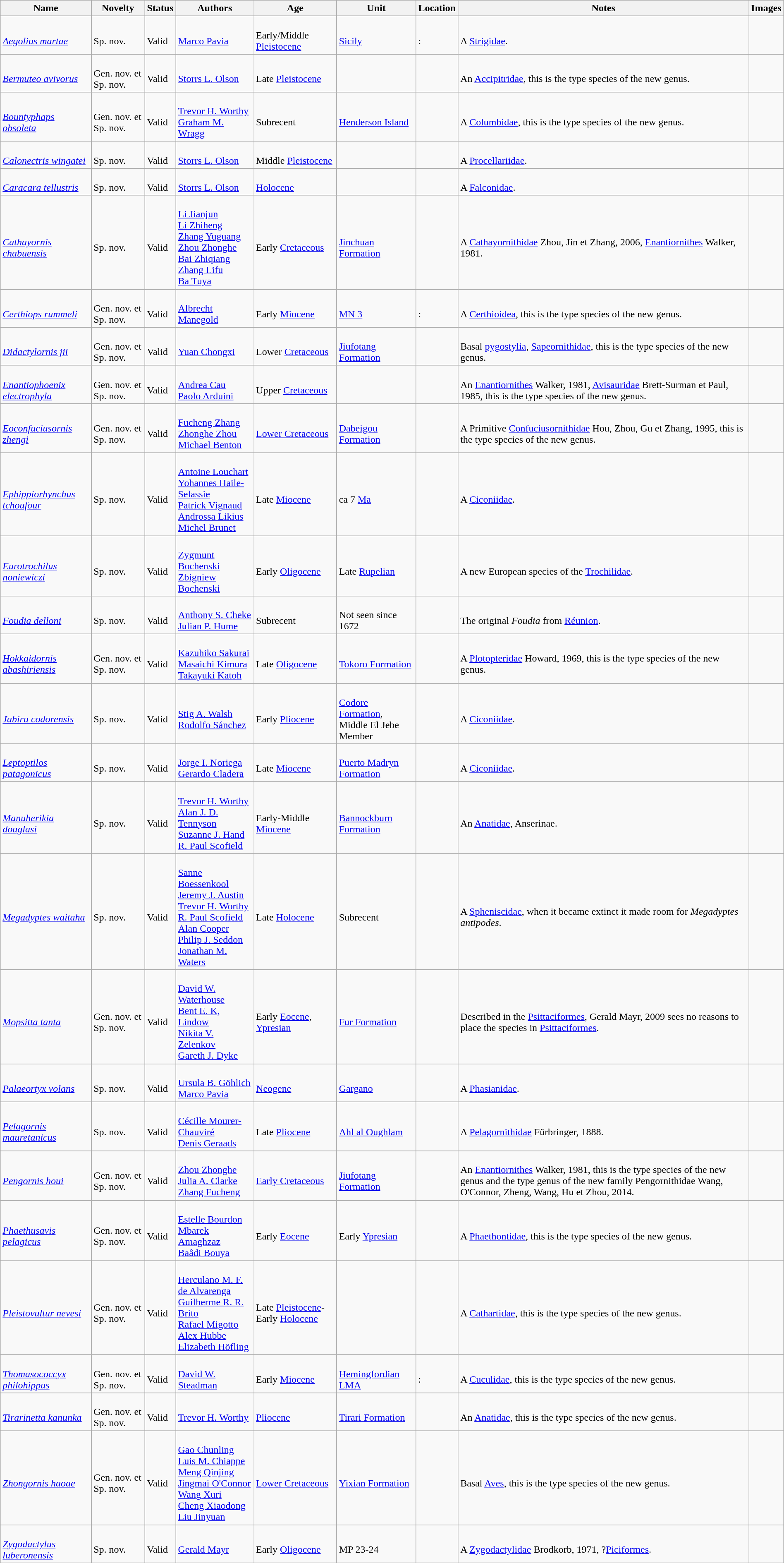<table class="wikitable sortable" align="center" width="100%">
<tr>
<th>Name</th>
<th>Novelty</th>
<th>Status</th>
<th>Authors</th>
<th>Age</th>
<th>Unit</th>
<th>Location</th>
<th>Notes</th>
<th>Images</th>
</tr>
<tr>
<td><br><em><a href='#'>Aegolius martae</a></em></td>
<td><br>Sp. nov.</td>
<td><br>Valid</td>
<td><br><a href='#'>Marco Pavia</a></td>
<td><br>Early/Middle <a href='#'>Pleistocene</a></td>
<td><br><a href='#'>Sicily</a></td>
<td><br>:<br></td>
<td><br>A <a href='#'>Strigidae</a>.</td>
<td></td>
</tr>
<tr>
<td><br><em><a href='#'>Bermuteo avivorus</a></em></td>
<td><br>Gen. nov. et Sp. nov.</td>
<td><br>Valid</td>
<td><br><a href='#'>Storrs L. Olson</a></td>
<td><br>Late <a href='#'>Pleistocene</a></td>
<td></td>
<td><br></td>
<td><br>An <a href='#'>Accipitridae</a>, this is the type species of the new genus.</td>
<td></td>
</tr>
<tr>
<td><br><em><a href='#'>Bountyphaps obsoleta</a></em></td>
<td><br>Gen. nov. et Sp. nov.</td>
<td><br>Valid</td>
<td><br><a href='#'>Trevor H. Worthy</a><br><a href='#'>Graham M. Wragg</a></td>
<td><br>Subrecent</td>
<td><br><a href='#'>Henderson Island</a></td>
<td><br></td>
<td><br>A <a href='#'>Columbidae</a>, this is the type species of the new genus.</td>
<td></td>
</tr>
<tr>
<td><br><em><a href='#'>Calonectris wingatei</a></em></td>
<td><br>Sp. nov.</td>
<td><br>Valid</td>
<td><br><a href='#'>Storrs L. Olson</a></td>
<td><br>Middle <a href='#'>Pleistocene</a></td>
<td></td>
<td><br></td>
<td><br>A <a href='#'>Procellariidae</a>.</td>
<td></td>
</tr>
<tr>
<td><br><em><a href='#'>Caracara tellustris</a></em></td>
<td><br>Sp. nov.</td>
<td><br>Valid</td>
<td><br><a href='#'>Storrs L. Olson</a></td>
<td><br><a href='#'>Holocene</a></td>
<td></td>
<td><br></td>
<td><br>A <a href='#'>Falconidae</a>.</td>
<td></td>
</tr>
<tr>
<td><br><em><a href='#'>Cathayornis chabuensis</a></em></td>
<td><br>Sp. nov.</td>
<td><br>Valid</td>
<td><br><a href='#'>Li Jianjun</a><br><a href='#'>Li Zhiheng</a><br><a href='#'>Zhang Yuguang</a><br><a href='#'>Zhou Zhonghe</a><br><a href='#'>Bai Zhiqiang</a><br><a href='#'>Zhang Lifu</a><br><a href='#'>Ba Tuya</a></td>
<td><br>Early <a href='#'>Cretaceous</a></td>
<td><br><a href='#'>Jinchuan Formation</a></td>
<td><br></td>
<td><br>A <a href='#'>Cathayornithidae</a> Zhou, Jin et Zhang, 2006, <a href='#'>Enantiornithes</a> Walker, 1981.</td>
<td></td>
</tr>
<tr>
<td><br><em><a href='#'>Certhiops rummeli</a></em></td>
<td><br>Gen. nov. et Sp. nov.</td>
<td><br>Valid</td>
<td><br><a href='#'>Albrecht Manegold</a></td>
<td><br>Early <a href='#'>Miocene</a></td>
<td><br><a href='#'>MN 3</a></td>
<td><br>:<br></td>
<td><br>A <a href='#'>Certhioidea</a>, this is the type species of the new genus.</td>
<td></td>
</tr>
<tr>
<td><br><em><a href='#'>Didactylornis jii</a></em></td>
<td><br>Gen. nov. et Sp. nov.</td>
<td><br>Valid</td>
<td><br><a href='#'>Yuan Chongxi</a></td>
<td><br>Lower <a href='#'>Cretaceous</a></td>
<td><br><a href='#'>Jiufotang Formation</a></td>
<td><br></td>
<td><br>Basal <a href='#'>pygostylia</a>, <a href='#'>Sapeornithidae</a>, this is the type species of the new genus.</td>
<td></td>
</tr>
<tr>
<td><br><em><a href='#'>Enantiophoenix electrophyla</a></em></td>
<td><br>Gen. nov. et Sp. nov.</td>
<td><br>Valid</td>
<td><br><a href='#'>Andrea Cau</a><br><a href='#'>Paolo Arduini</a></td>
<td><br>Upper <a href='#'>Cretaceous</a></td>
<td></td>
<td><br></td>
<td><br>An <a href='#'>Enantiornithes</a> Walker, 1981, <a href='#'>Avisauridae</a> Brett-Surman et Paul, 1985, this is the type species of the new genus.</td>
<td></td>
</tr>
<tr>
<td><br><em><a href='#'>Eoconfuciusornis zhengi</a></em></td>
<td><br>Gen. nov. et Sp. nov.</td>
<td><br>Valid</td>
<td><br><a href='#'>Fucheng Zhang</a><br><a href='#'>Zhonghe Zhou</a><br><a href='#'>Michael Benton</a></td>
<td><br><a href='#'>Lower Cretaceous</a></td>
<td><br><a href='#'>Dabeigou Formation</a></td>
<td><br></td>
<td><br>A Primitive <a href='#'>Confuciusornithidae</a> Hou, Zhou, Gu et Zhang, 1995, this is the type species of the new genus.</td>
<td></td>
</tr>
<tr>
<td><br><em><a href='#'>Ephippiorhynchus tchoufour</a></em></td>
<td><br>Sp. nov.</td>
<td><br>Valid</td>
<td><br><a href='#'>Antoine Louchart</a><br><a href='#'>Yohannes Haile-Selassie</a><br><a href='#'>Patrick Vignaud</a><br><a href='#'>Androssa Likius</a><br><a href='#'>Michel Brunet</a></td>
<td><br>Late <a href='#'>Miocene</a></td>
<td><br>ca 7 <a href='#'>Ma</a></td>
<td><br></td>
<td><br>A <a href='#'>Ciconiidae</a>.</td>
<td></td>
</tr>
<tr>
<td><br><em><a href='#'>Eurotrochilus noniewiczi</a></em></td>
<td><br>Sp. nov.</td>
<td><br>Valid</td>
<td><br><a href='#'>Zygmunt Bochenski</a><br><a href='#'>Zbigniew Bochenski</a></td>
<td><br>Early <a href='#'>Oligocene</a></td>
<td><br>Late <a href='#'>Rupelian</a></td>
<td><br></td>
<td><br>A new European species of the <a href='#'>Trochilidae</a>.</td>
<td></td>
</tr>
<tr>
<td><br><em><a href='#'>Foudia delloni</a></em></td>
<td><br>Sp. nov.</td>
<td><br>Valid</td>
<td><br><a href='#'>Anthony S. Cheke</a><br><a href='#'>Julian P. Hume</a></td>
<td><br>Subrecent</td>
<td><br>Not seen since 1672</td>
<td><br></td>
<td><br>The original <em>Foudia</em> from <a href='#'>Réunion</a>.</td>
<td></td>
</tr>
<tr>
<td><br><em><a href='#'>Hokkaidornis abashiriensis</a></em></td>
<td><br>Gen. nov. et Sp. nov.</td>
<td><br>Valid</td>
<td><br><a href='#'>Kazuhiko Sakurai</a><br><a href='#'>Masaichi Kimura</a><br><a href='#'>Takayuki Katoh</a></td>
<td><br>Late <a href='#'>Oligocene</a></td>
<td><br><a href='#'>Tokoro Formation</a></td>
<td><br></td>
<td><br>A <a href='#'>Plotopteridae</a> Howard, 1969, this is the type species of the new genus.</td>
<td></td>
</tr>
<tr>
<td><br><em><a href='#'>Jabiru codorensis</a></em></td>
<td><br>Sp. nov.</td>
<td><br>Valid</td>
<td><br><a href='#'>Stig A. Walsh</a><br><a href='#'>Rodolfo Sánchez</a></td>
<td><br>Early <a href='#'>Pliocene</a></td>
<td><br><a href='#'>Codore Formation</a>,<br>Middle El Jebe Member</td>
<td><br></td>
<td><br>A <a href='#'>Ciconiidae</a>.</td>
<td></td>
</tr>
<tr>
<td><br><em><a href='#'>Leptoptilos patagonicus</a></em></td>
<td><br>Sp. nov.</td>
<td><br>Valid</td>
<td><br><a href='#'>Jorge I. Noriega</a><br><a href='#'>Gerardo Cladera</a></td>
<td><br>Late <a href='#'>Miocene</a></td>
<td><br><a href='#'>Puerto Madryn Formation</a></td>
<td><br></td>
<td><br>A <a href='#'>Ciconiidae</a>.</td>
<td></td>
</tr>
<tr>
<td><br><em><a href='#'>Manuherikia douglasi</a></em></td>
<td><br>Sp. nov.</td>
<td><br>Valid</td>
<td><br><a href='#'>Trevor H. Worthy</a><br><a href='#'>Alan J. D. Tennyson</a><br><a href='#'>Suzanne J. Hand</a><br><a href='#'>R. Paul Scofield</a></td>
<td><br>Early-Middle <a href='#'>Miocene</a></td>
<td><br><a href='#'>Bannockburn Formation</a></td>
<td><br></td>
<td><br>An <a href='#'>Anatidae</a>, Anserinae.</td>
<td></td>
</tr>
<tr>
<td><br><em><a href='#'>Megadyptes waitaha</a></em></td>
<td><br>Sp. nov.</td>
<td><br>Valid</td>
<td><br><a href='#'>Sanne Boessenkool</a><br><a href='#'>Jeremy J. Austin</a><br><a href='#'>Trevor H. Worthy</a><br><a href='#'>R. Paul Scofield</a><br><a href='#'>Alan Cooper</a><br><a href='#'>Philip J. Seddon</a><br><a href='#'>Jonathan M. Waters</a></td>
<td><br>Late <a href='#'>Holocene</a></td>
<td><br>Subrecent</td>
<td><br></td>
<td><br>A <a href='#'>Spheniscidae</a>, when it became extinct it made room for <em>Megadyptes antipodes</em>.</td>
<td></td>
</tr>
<tr>
<td><br><em><a href='#'>Mopsitta tanta</a></em></td>
<td><br>Gen. nov. et Sp. nov.</td>
<td><br>Valid</td>
<td><br><a href='#'>David W. Waterhouse</a><br><a href='#'>Bent E. K, Lindow</a><br><a href='#'>Nikita V. Zelenkov</a><br><a href='#'>Gareth J. Dyke</a></td>
<td><br>Early <a href='#'>Eocene</a>,<br><a href='#'>Ypresian</a></td>
<td><br><a href='#'>Fur Formation</a></td>
<td><br></td>
<td><br>Described in the <a href='#'>Psittaciformes</a>, Gerald Mayr, 2009 sees no reasons to place the species in <a href='#'>Psittaciformes</a>.</td>
<td></td>
</tr>
<tr>
<td><br><em><a href='#'>Palaeortyx volans</a></em></td>
<td><br>Sp. nov.</td>
<td><br>Valid</td>
<td><br><a href='#'>Ursula B. Göhlich</a><br><a href='#'>Marco Pavia</a></td>
<td><br><a href='#'>Neogene</a></td>
<td><br><a href='#'>Gargano</a></td>
<td><br></td>
<td><br>A <a href='#'>Phasianidae</a>.</td>
<td></td>
</tr>
<tr>
<td><br><em><a href='#'>Pelagornis mauretanicus</a></em></td>
<td><br>Sp. nov.</td>
<td><br>Valid</td>
<td><br><a href='#'>Cécille Mourer-Chauviré</a><br><a href='#'>Denis Geraads</a></td>
<td><br>Late <a href='#'>Pliocene</a></td>
<td><br><a href='#'>Ahl al Oughlam</a></td>
<td><br></td>
<td><br>A <a href='#'>Pelagornithidae</a> Fürbringer, 1888.</td>
<td></td>
</tr>
<tr>
<td><br><em><a href='#'>Pengornis houi</a></em></td>
<td><br>Gen. nov. et Sp. nov.</td>
<td><br>Valid</td>
<td><br><a href='#'>Zhou Zhonghe</a><br><a href='#'>Julia A. Clarke</a><br><a href='#'>Zhang Fucheng</a></td>
<td><br><a href='#'>Early Cretaceous</a></td>
<td><br><a href='#'>Jiufotang Formation</a></td>
<td><br></td>
<td><br>An <a href='#'>Enantiornithes</a> Walker, 1981, this is the type species of the new genus and the type genus of the new family Pengornithidae Wang, O'Connor, Zheng, Wang, Hu et Zhou, 2014.</td>
<td></td>
</tr>
<tr>
<td><br><em><a href='#'>Phaethusavis pelagicus</a></em></td>
<td><br>Gen. nov. et Sp. nov.</td>
<td><br>Valid</td>
<td><br><a href='#'>Estelle Bourdon</a><br><a href='#'>Mbarek Amaghzaz</a><br><a href='#'>Baâdi Bouya</a></td>
<td><br>Early <a href='#'>Eocene</a></td>
<td><br>Early <a href='#'>Ypresian</a></td>
<td><br></td>
<td><br>A <a href='#'>Phaethontidae</a>, this is the type species of the new genus.</td>
<td></td>
</tr>
<tr>
<td><br><em><a href='#'>Pleistovultur nevesi</a></em></td>
<td><br>Gen. nov. et Sp. nov.</td>
<td><br>Valid</td>
<td><br><a href='#'>Herculano M. F. de Alvarenga</a><br><a href='#'>Guilherme R. R. Brito</a><br><a href='#'>Rafael Migotto</a><br><a href='#'>Alex Hubbe</a><br><a href='#'>Elizabeth Höfling</a></td>
<td><br>Late <a href='#'>Pleistocene</a>-Early <a href='#'>Holocene</a></td>
<td></td>
<td><br></td>
<td><br>A <a href='#'>Cathartidae</a>, this is the type species of the new genus.</td>
<td></td>
</tr>
<tr>
<td><br><em><a href='#'>Thomasococcyx philohippus</a></em></td>
<td><br>Gen. nov. et Sp. nov.</td>
<td><br>Valid</td>
<td><br><a href='#'>David W. Steadman</a></td>
<td><br>Early <a href='#'>Miocene</a></td>
<td><br><a href='#'>Hemingfordian LMA</a></td>
<td><br>:<br></td>
<td><br>A <a href='#'>Cuculidae</a>, this is the type species of the new genus.</td>
<td></td>
</tr>
<tr>
<td><br><em><a href='#'>Tirarinetta kanunka</a></em></td>
<td><br>Gen. nov. et Sp. nov.</td>
<td><br>Valid</td>
<td><br><a href='#'>Trevor H. Worthy</a></td>
<td><br><a href='#'>Pliocene</a></td>
<td><br><a href='#'>Tirari Formation</a></td>
<td><br><br></td>
<td><br>An <a href='#'>Anatidae</a>, this is the type species of the new genus.</td>
<td></td>
</tr>
<tr>
<td><br><em><a href='#'>Zhongornis haoae</a></em></td>
<td><br>Gen. nov. et Sp. nov.</td>
<td><br>Valid</td>
<td><br><a href='#'>Gao Chunling</a><br><a href='#'>Luis M. Chiappe</a><br><a href='#'>Meng Qinjing</a><br><a href='#'>Jingmai O'Connor</a><br><a href='#'>Wang Xuri</a><br><a href='#'>Cheng Xiaodong</a><br><a href='#'>Liu Jinyuan</a></td>
<td><br><a href='#'>Lower Cretaceous</a></td>
<td><br><a href='#'>Yixian Formation</a></td>
<td><br></td>
<td><br>Basal <a href='#'>Aves</a>, this is the type species of the new genus.</td>
<td></td>
</tr>
<tr>
<td><br><em><a href='#'>Zygodactylus luberonensis</a></em></td>
<td><br>Sp. nov.</td>
<td><br>Valid</td>
<td><br><a href='#'>Gerald Mayr</a></td>
<td><br>Early <a href='#'>Oligocene</a></td>
<td><br>MP 23-24</td>
<td><br></td>
<td><br>A <a href='#'>Zygodactylidae</a> Brodkorb, 1971, ?<a href='#'>Piciformes</a>.</td>
<td></td>
</tr>
<tr>
</tr>
</table>
